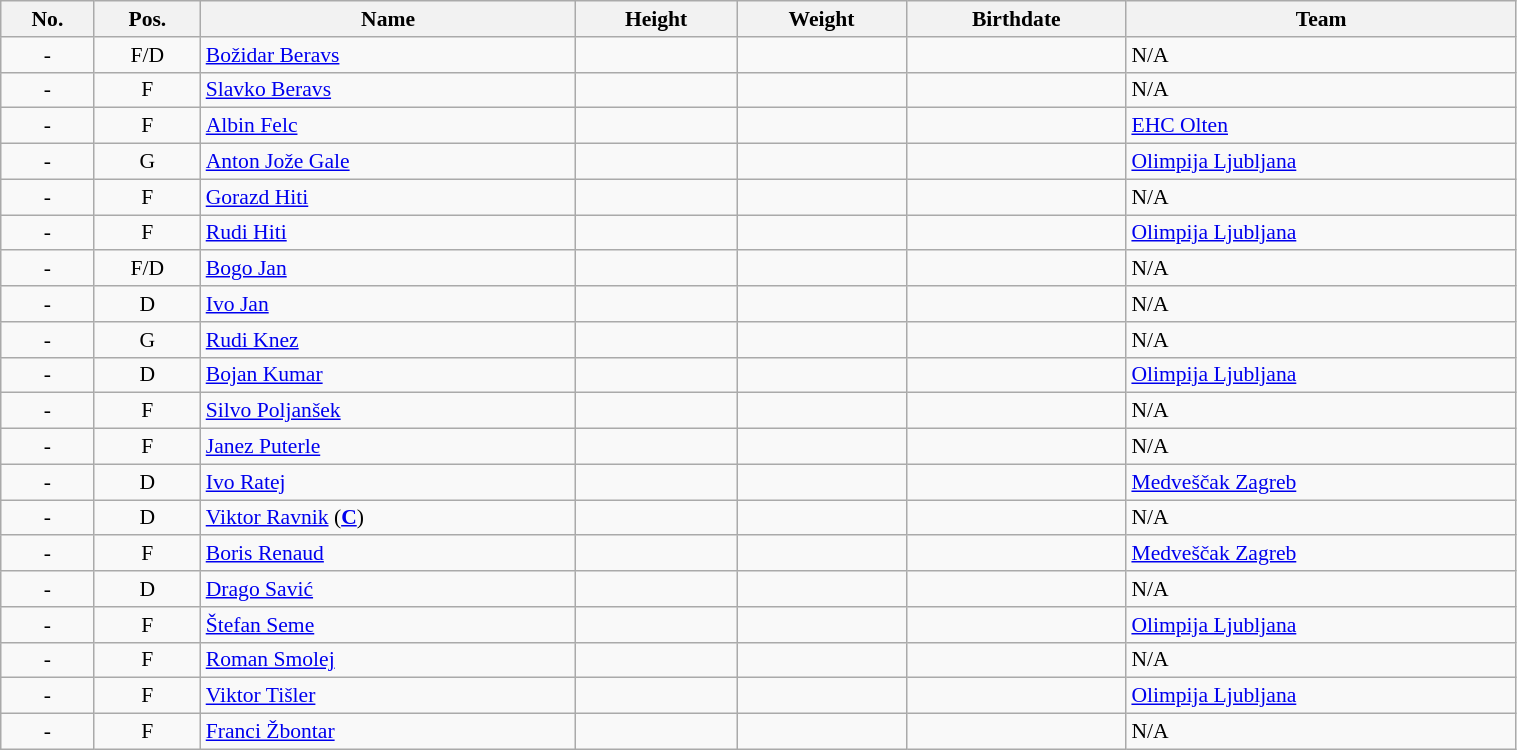<table class="wikitable sortable" width="80%" style="font-size: 90%; text-align: center;">
<tr>
<th>No.</th>
<th>Pos.</th>
<th>Name</th>
<th>Height</th>
<th>Weight</th>
<th>Birthdate</th>
<th>Team</th>
</tr>
<tr>
<td>-</td>
<td>F/D</td>
<td style="text-align:left;"><a href='#'>Božidar Beravs</a></td>
<td></td>
<td></td>
<td style="text-align:right;"></td>
<td style="text-align:left;">N/A</td>
</tr>
<tr>
<td>-</td>
<td>F</td>
<td style="text-align:left;"><a href='#'>Slavko Beravs</a></td>
<td></td>
<td></td>
<td style="text-align:right;"></td>
<td style="text-align:left;">N/A</td>
</tr>
<tr>
<td>-</td>
<td>F</td>
<td style="text-align:left;"><a href='#'>Albin Felc</a></td>
<td></td>
<td></td>
<td style="text-align:right;"></td>
<td style="text-align:left;"> <a href='#'>EHC Olten</a></td>
</tr>
<tr>
<td>-</td>
<td>G</td>
<td style="text-align:left;"><a href='#'>Anton Jože Gale</a></td>
<td></td>
<td></td>
<td style="text-align:right;"></td>
<td style="text-align:left;"> <a href='#'>Olimpija Ljubljana</a></td>
</tr>
<tr>
<td>-</td>
<td>F</td>
<td style="text-align:left;"><a href='#'>Gorazd Hiti</a></td>
<td></td>
<td></td>
<td style="text-align:right;"></td>
<td style="text-align:left;">N/A</td>
</tr>
<tr>
<td>-</td>
<td>F</td>
<td style="text-align:left;"><a href='#'>Rudi Hiti</a></td>
<td></td>
<td></td>
<td style="text-align:right;"></td>
<td style="text-align:left;"> <a href='#'>Olimpija Ljubljana</a></td>
</tr>
<tr>
<td>-</td>
<td>F/D</td>
<td style="text-align:left;"><a href='#'>Bogo Jan</a></td>
<td></td>
<td></td>
<td style="text-align:right;"></td>
<td style="text-align:left;">N/A</td>
</tr>
<tr>
<td>-</td>
<td>D</td>
<td style="text-align:left;"><a href='#'>Ivo Jan</a></td>
<td></td>
<td></td>
<td style="text-align:right;"></td>
<td style="text-align:left;">N/A</td>
</tr>
<tr>
<td>-</td>
<td>G</td>
<td style="text-align:left;"><a href='#'>Rudi Knez</a></td>
<td></td>
<td></td>
<td style="text-align:right;"></td>
<td style="text-align:left;">N/A</td>
</tr>
<tr>
<td>-</td>
<td>D</td>
<td style="text-align:left;"><a href='#'>Bojan Kumar</a></td>
<td></td>
<td></td>
<td style="text-align:right;"></td>
<td style="text-align:left;"> <a href='#'>Olimpija Ljubljana</a></td>
</tr>
<tr>
<td>-</td>
<td>F</td>
<td style="text-align:left;"><a href='#'>Silvo Poljanšek</a></td>
<td></td>
<td></td>
<td style="text-align:right;"></td>
<td style="text-align:left;">N/A</td>
</tr>
<tr>
<td>-</td>
<td>F</td>
<td style="text-align:left;"><a href='#'>Janez Puterle</a></td>
<td></td>
<td></td>
<td style="text-align:right;"></td>
<td style="text-align:left;">N/A</td>
</tr>
<tr>
<td>-</td>
<td>D</td>
<td style="text-align:left;"><a href='#'>Ivo Ratej</a></td>
<td></td>
<td></td>
<td style="text-align:right;"></td>
<td style="text-align:left;"> <a href='#'>Medveščak Zagreb</a></td>
</tr>
<tr>
<td>-</td>
<td>D</td>
<td style="text-align:left;"><a href='#'>Viktor Ravnik</a> (<strong><a href='#'>C</a></strong>)</td>
<td></td>
<td></td>
<td style="text-align:right;"></td>
<td style="text-align:left;">N/A</td>
</tr>
<tr>
<td>-</td>
<td>F</td>
<td style="text-align:left;"><a href='#'>Boris Renaud</a></td>
<td></td>
<td></td>
<td style="text-align:right;"></td>
<td style="text-align:left;"> <a href='#'>Medveščak Zagreb</a></td>
</tr>
<tr>
<td>-</td>
<td>D</td>
<td style="text-align:left;"><a href='#'>Drago Savić</a></td>
<td></td>
<td></td>
<td style="text-align:right;"></td>
<td style="text-align:left;">N/A</td>
</tr>
<tr>
<td>-</td>
<td>F</td>
<td style="text-align:left;"><a href='#'>Štefan Seme</a></td>
<td></td>
<td></td>
<td style="text-align:right;"></td>
<td style="text-align:left;"> <a href='#'>Olimpija Ljubljana</a></td>
</tr>
<tr>
<td>-</td>
<td>F</td>
<td style="text-align:left;"><a href='#'>Roman Smolej</a></td>
<td></td>
<td></td>
<td style="text-align:right;"></td>
<td style="text-align:left;">N/A</td>
</tr>
<tr>
<td>-</td>
<td>F</td>
<td style="text-align:left;"><a href='#'>Viktor Tišler</a></td>
<td></td>
<td></td>
<td style="text-align:right;"></td>
<td style="text-align:left;"> <a href='#'>Olimpija Ljubljana</a></td>
</tr>
<tr>
<td>-</td>
<td>F</td>
<td style="text-align:left;"><a href='#'>Franci Žbontar</a></td>
<td></td>
<td></td>
<td style="text-align:right;"></td>
<td style="text-align:left;">N/A</td>
</tr>
</table>
